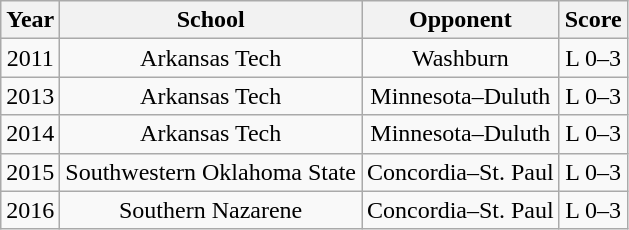<table class="wikitable" style=text-align:center>
<tr>
<th>Year</th>
<th>School</th>
<th>Opponent</th>
<th>Score</th>
</tr>
<tr>
<td>2011</td>
<td>Arkansas Tech</td>
<td>Washburn</td>
<td>L 0–3</td>
</tr>
<tr>
<td>2013</td>
<td>Arkansas Tech</td>
<td>Minnesota–Duluth</td>
<td>L 0–3</td>
</tr>
<tr>
<td>2014</td>
<td>Arkansas Tech</td>
<td>Minnesota–Duluth</td>
<td>L 0–3</td>
</tr>
<tr>
<td>2015</td>
<td>Southwestern Oklahoma State</td>
<td>Concordia–St. Paul</td>
<td>L 0–3</td>
</tr>
<tr>
<td>2016</td>
<td>Southern Nazarene</td>
<td>Concordia–St. Paul</td>
<td>L 0–3</td>
</tr>
</table>
